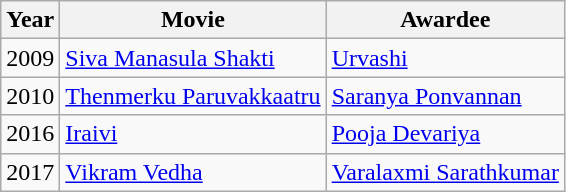<table class="wikitable">
<tr>
<th>Year</th>
<th>Movie</th>
<th>Awardee</th>
</tr>
<tr>
<td>2009</td>
<td><a href='#'>Siva Manasula Shakti</a></td>
<td><a href='#'>Urvashi</a></td>
</tr>
<tr>
<td>2010</td>
<td><a href='#'>Thenmerku Paruvakkaatru</a></td>
<td><a href='#'>Saranya Ponvannan</a></td>
</tr>
<tr>
<td>2016</td>
<td><a href='#'>Iraivi</a></td>
<td><a href='#'>Pooja Devariya</a></td>
</tr>
<tr>
<td>2017</td>
<td><a href='#'>Vikram Vedha</a></td>
<td><a href='#'>Varalaxmi Sarathkumar</a></td>
</tr>
</table>
